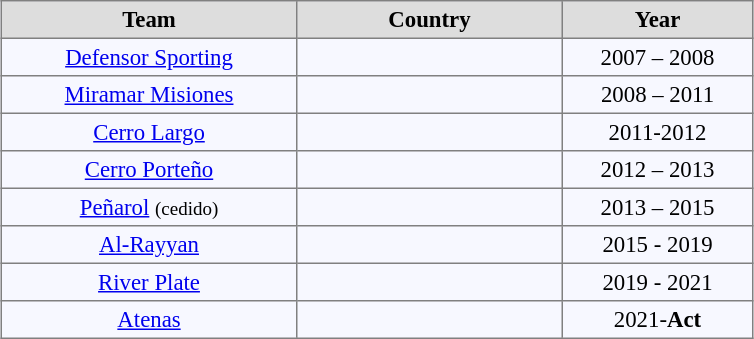<table align="center" bgcolor="#f7f8ff" cellpadding="3" cellspacing="0" border="1" style="font-size: 95%; border: gray solid 1px; border-collapse: collapse;">
<tr align=center bgcolor=#DDDDDD style="color:black;">
<th width="190">Team</th>
<th width="170">Country</th>
<th width="120">Year</th>
</tr>
<tr align=center>
<td><a href='#'>Defensor Sporting</a></td>
<td></td>
<td>2007 – 2008</td>
</tr>
<tr align=center>
<td><a href='#'>Miramar Misiones</a></td>
<td></td>
<td>2008 – 2011</td>
</tr>
<tr align=center>
<td><a href='#'>Cerro Largo</a></td>
<td></td>
<td>2011-2012</td>
</tr>
<tr align=center>
<td><a href='#'>Cerro Porteño</a></td>
<td></td>
<td>2012 – 2013</td>
</tr>
<tr align=center>
<td><a href='#'>Peñarol</a> <small>(cedido)</small></td>
<td></td>
<td>2013 – 2015</td>
</tr>
<tr align=center>
<td><a href='#'>Al-Rayyan</a></td>
<td></td>
<td>2015 - 2019</td>
</tr>
<tr align=center>
<td><a href='#'>River Plate</a></td>
<td></td>
<td>2019 - 2021</td>
</tr>
<tr align=center>
<td><a href='#'>Atenas</a></td>
<td></td>
<td>2021-<strong>Act</strong></td>
</tr>
</table>
